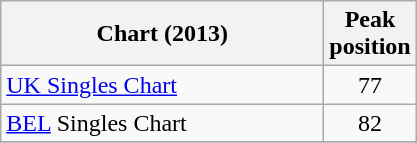<table class="wikitable sortable plainrowheaders">
<tr>
<th style="width:13em;">Chart (2013)</th>
<th>Peak<br>position</th>
</tr>
<tr>
<td scope="row"><a href='#'>UK Singles Chart</a></td>
<td align="center">77</td>
</tr>
<tr>
<td align="left"><a href='#'>BEL</a> Singles Chart</td>
<td align="center">82</td>
</tr>
<tr>
</tr>
</table>
